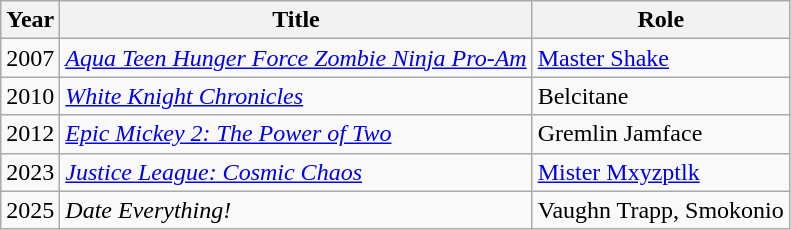<table class="wikitable sortable">
<tr>
<th>Year</th>
<th>Title</th>
<th>Role</th>
</tr>
<tr>
<td>2007</td>
<td><em><a href='#'>Aqua Teen Hunger Force Zombie Ninja Pro-Am</a></em></td>
<td><a href='#'>Master Shake</a></td>
</tr>
<tr>
<td>2010</td>
<td><em><a href='#'>White Knight Chronicles</a></em></td>
<td>Belcitane</td>
</tr>
<tr>
<td>2012</td>
<td><em><a href='#'>Epic Mickey 2: The Power of Two</a></em></td>
<td>Gremlin Jamface</td>
</tr>
<tr>
<td>2023</td>
<td><em><a href='#'>Justice League: Cosmic Chaos</a></em></td>
<td><a href='#'>Mister Mxyzptlk</a></td>
</tr>
<tr>
<td>2025</td>
<td><em>Date Everything!</em></td>
<td>Vaughn Trapp, Smokonio</td>
</tr>
</table>
